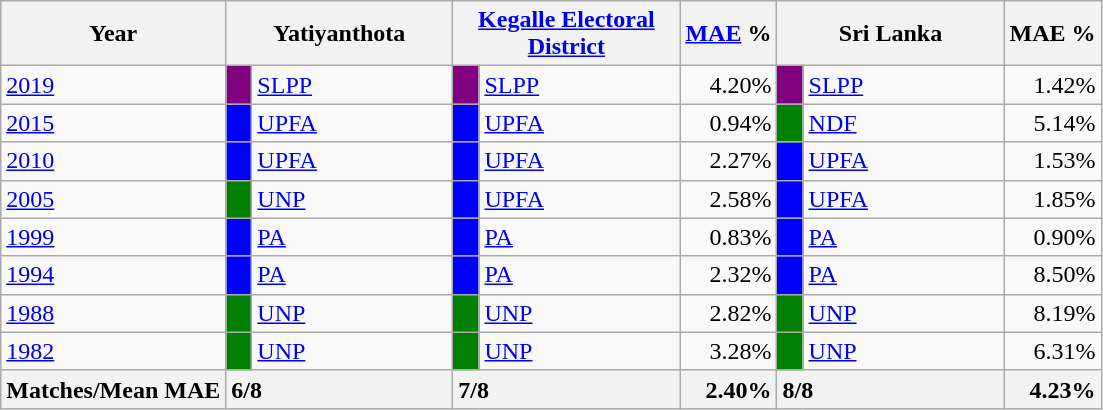<table class="wikitable">
<tr>
<th>Year</th>
<th colspan="2" width="144px">Yatiyanthota</th>
<th colspan="2" width="144px"><a href='#'>Kegalle Electoral District</a></th>
<th><a href='#'>MAE</a> %</th>
<th colspan="2" width="144px">Sri Lanka</th>
<th>MAE %</th>
</tr>
<tr>
<td><a href='#'>2019</a></td>
<td style="background-color:purple;" width="10px"></td>
<td style="text-align:left;"><a href='#'>SLPP</a></td>
<td style="background-color:purple;" width="10px"></td>
<td style="text-align:left;"><a href='#'>SLPP</a></td>
<td style="text-align:right;">4.20%</td>
<td style="background-color:purple;" width="10px"></td>
<td style="text-align:left;"><a href='#'>SLPP</a></td>
<td style="text-align:right;">1.42%</td>
</tr>
<tr>
<td><a href='#'>2015</a></td>
<td style="background-color:blue;" width="10px"></td>
<td style="text-align:left;"><a href='#'>UPFA</a></td>
<td style="background-color:blue;" width="10px"></td>
<td style="text-align:left;"><a href='#'>UPFA</a></td>
<td style="text-align:right;">0.94%</td>
<td style="background-color:green;" width="10px"></td>
<td style="text-align:left;"><a href='#'>NDF</a></td>
<td style="text-align:right;">5.14%</td>
</tr>
<tr>
<td><a href='#'>2010</a></td>
<td style="background-color:blue;" width="10px"></td>
<td style="text-align:left;"><a href='#'>UPFA</a></td>
<td style="background-color:blue;" width="10px"></td>
<td style="text-align:left;"><a href='#'>UPFA</a></td>
<td style="text-align:right;">2.27%</td>
<td style="background-color:blue;" width="10px"></td>
<td style="text-align:left;"><a href='#'>UPFA</a></td>
<td style="text-align:right;">1.53%</td>
</tr>
<tr>
<td><a href='#'>2005</a></td>
<td style="background-color:green;" width="10px"></td>
<td style="text-align:left;"><a href='#'>UNP</a></td>
<td style="background-color:blue;" width="10px"></td>
<td style="text-align:left;"><a href='#'>UPFA</a></td>
<td style="text-align:right;">2.58%</td>
<td style="background-color:blue;" width="10px"></td>
<td style="text-align:left;"><a href='#'>UPFA</a></td>
<td style="text-align:right;">1.85%</td>
</tr>
<tr>
<td><a href='#'>1999</a></td>
<td style="background-color:blue;" width="10px"></td>
<td style="text-align:left;"><a href='#'>PA</a></td>
<td style="background-color:blue;" width="10px"></td>
<td style="text-align:left;"><a href='#'>PA</a></td>
<td style="text-align:right;">0.83%</td>
<td style="background-color:blue;" width="10px"></td>
<td style="text-align:left;"><a href='#'>PA</a></td>
<td style="text-align:right;">0.90%</td>
</tr>
<tr>
<td><a href='#'>1994</a></td>
<td style="background-color:blue;" width="10px"></td>
<td style="text-align:left;"><a href='#'>PA</a></td>
<td style="background-color:blue;" width="10px"></td>
<td style="text-align:left;"><a href='#'>PA</a></td>
<td style="text-align:right;">2.32%</td>
<td style="background-color:blue;" width="10px"></td>
<td style="text-align:left;"><a href='#'>PA</a></td>
<td style="text-align:right;">8.50%</td>
</tr>
<tr>
<td><a href='#'>1988</a></td>
<td style="background-color:green;" width="10px"></td>
<td style="text-align:left;"><a href='#'>UNP</a></td>
<td style="background-color:green;" width="10px"></td>
<td style="text-align:left;"><a href='#'>UNP</a></td>
<td style="text-align:right;">2.82%</td>
<td style="background-color:green;" width="10px"></td>
<td style="text-align:left;"><a href='#'>UNP</a></td>
<td style="text-align:right;">8.19%</td>
</tr>
<tr>
<td><a href='#'>1982</a></td>
<td style="background-color:green;" width="10px"></td>
<td style="text-align:left;"><a href='#'>UNP</a></td>
<td style="background-color:green;" width="10px"></td>
<td style="text-align:left;"><a href='#'>UNP</a></td>
<td style="text-align:right;">3.28%</td>
<td style="background-color:green;" width="10px"></td>
<td style="text-align:left;"><a href='#'>UNP</a></td>
<td style="text-align:right;">6.31%</td>
</tr>
<tr>
<th>Matches/Mean MAE</th>
<th style="text-align:left;"colspan="2" width="144px">6/8</th>
<th style="text-align:left;"colspan="2" width="144px">7/8</th>
<th style="text-align:right;">2.40%</th>
<th style="text-align:left;"colspan="2" width="144px">8/8</th>
<th style="text-align:right;">4.23%</th>
</tr>
</table>
